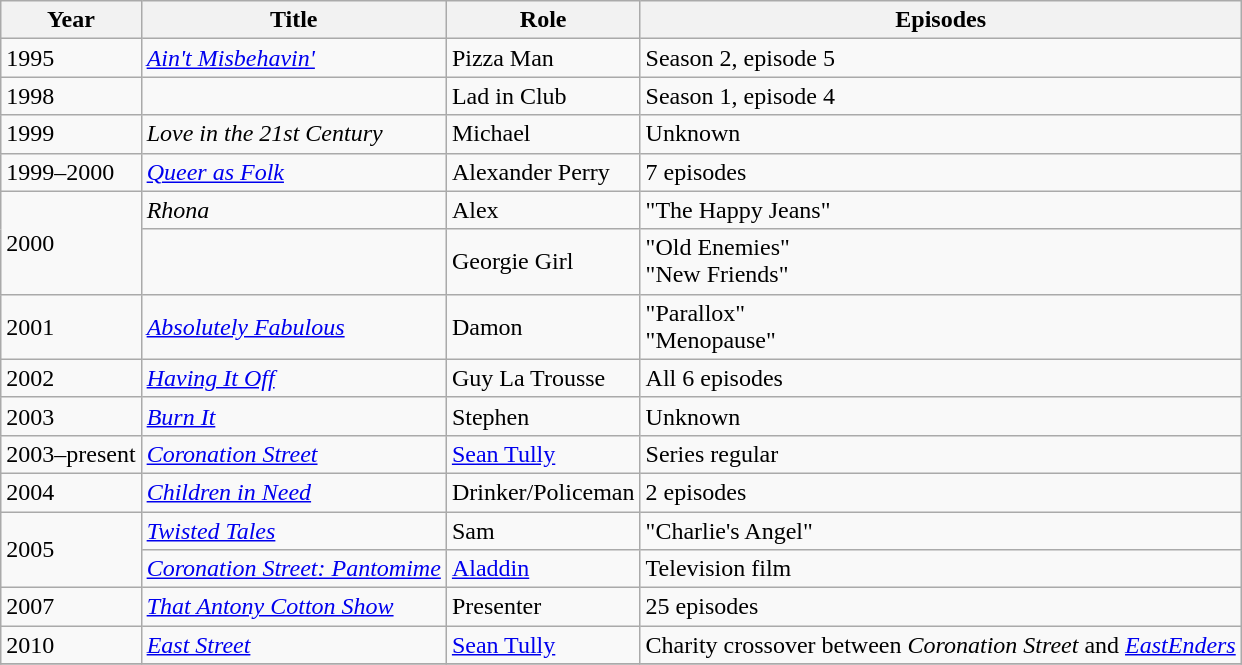<table class="wikitable sortable">
<tr>
<th>Year</th>
<th>Title</th>
<th>Role</th>
<th>Episodes</th>
</tr>
<tr>
<td>1995</td>
<td><em><a href='#'>Ain't Misbehavin'</a></em></td>
<td>Pizza Man</td>
<td>Season 2, episode 5</td>
</tr>
<tr>
<td>1998</td>
<td><em></em></td>
<td>Lad in Club</td>
<td>Season 1, episode 4</td>
</tr>
<tr>
<td>1999</td>
<td><em>Love in the 21st Century</em></td>
<td>Michael</td>
<td>Unknown</td>
</tr>
<tr>
<td>1999–2000</td>
<td><em><a href='#'>Queer as Folk</a></em></td>
<td>Alexander Perry</td>
<td>7 episodes</td>
</tr>
<tr>
<td rowspan="2">2000</td>
<td><em>Rhona</em></td>
<td>Alex</td>
<td>"The Happy Jeans"</td>
</tr>
<tr>
<td><em></em></td>
<td>Georgie Girl</td>
<td>"Old Enemies" <br> "New Friends"</td>
</tr>
<tr>
<td>2001</td>
<td><em><a href='#'>Absolutely Fabulous</a></em></td>
<td>Damon</td>
<td>"Parallox" <br> "Menopause"</td>
</tr>
<tr>
<td>2002</td>
<td><em><a href='#'>Having It Off</a></em></td>
<td>Guy La Trousse</td>
<td>All 6 episodes</td>
</tr>
<tr>
<td>2003</td>
<td><em><a href='#'>Burn It</a></em></td>
<td>Stephen</td>
<td>Unknown</td>
</tr>
<tr>
<td>2003–present</td>
<td><em><a href='#'>Coronation Street</a></em></td>
<td><a href='#'>Sean Tully</a></td>
<td>Series regular</td>
</tr>
<tr>
<td>2004</td>
<td><em><a href='#'>Children in Need</a></em></td>
<td>Drinker/Policeman</td>
<td>2 episodes</td>
</tr>
<tr>
<td rowspan="2">2005</td>
<td><em><a href='#'>Twisted Tales</a></em></td>
<td>Sam</td>
<td>"Charlie's Angel"</td>
</tr>
<tr>
<td><em><a href='#'>Coronation Street: Pantomime</a></em></td>
<td><a href='#'>Aladdin</a></td>
<td>Television film</td>
</tr>
<tr>
<td>2007</td>
<td><em><a href='#'>That Antony Cotton Show</a></em></td>
<td>Presenter</td>
<td>25 episodes</td>
</tr>
<tr>
<td>2010</td>
<td><em><a href='#'>East Street</a></em></td>
<td><a href='#'>Sean Tully</a></td>
<td>Charity crossover between <em>Coronation Street</em> and <em><a href='#'>EastEnders</a></em></td>
</tr>
<tr>
</tr>
</table>
